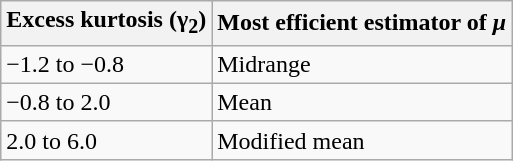<table class="wikitable">
<tr>
<th>Excess kurtosis (γ<sub>2</sub>)</th>
<th>Most efficient estimator of <em>μ</em></th>
</tr>
<tr>
<td>−1.2 to −0.8</td>
<td>Midrange</td>
</tr>
<tr>
<td>−0.8 to  2.0</td>
<td>Mean</td>
</tr>
<tr>
<td>2.0 to  6.0</td>
<td>Modified mean</td>
</tr>
</table>
